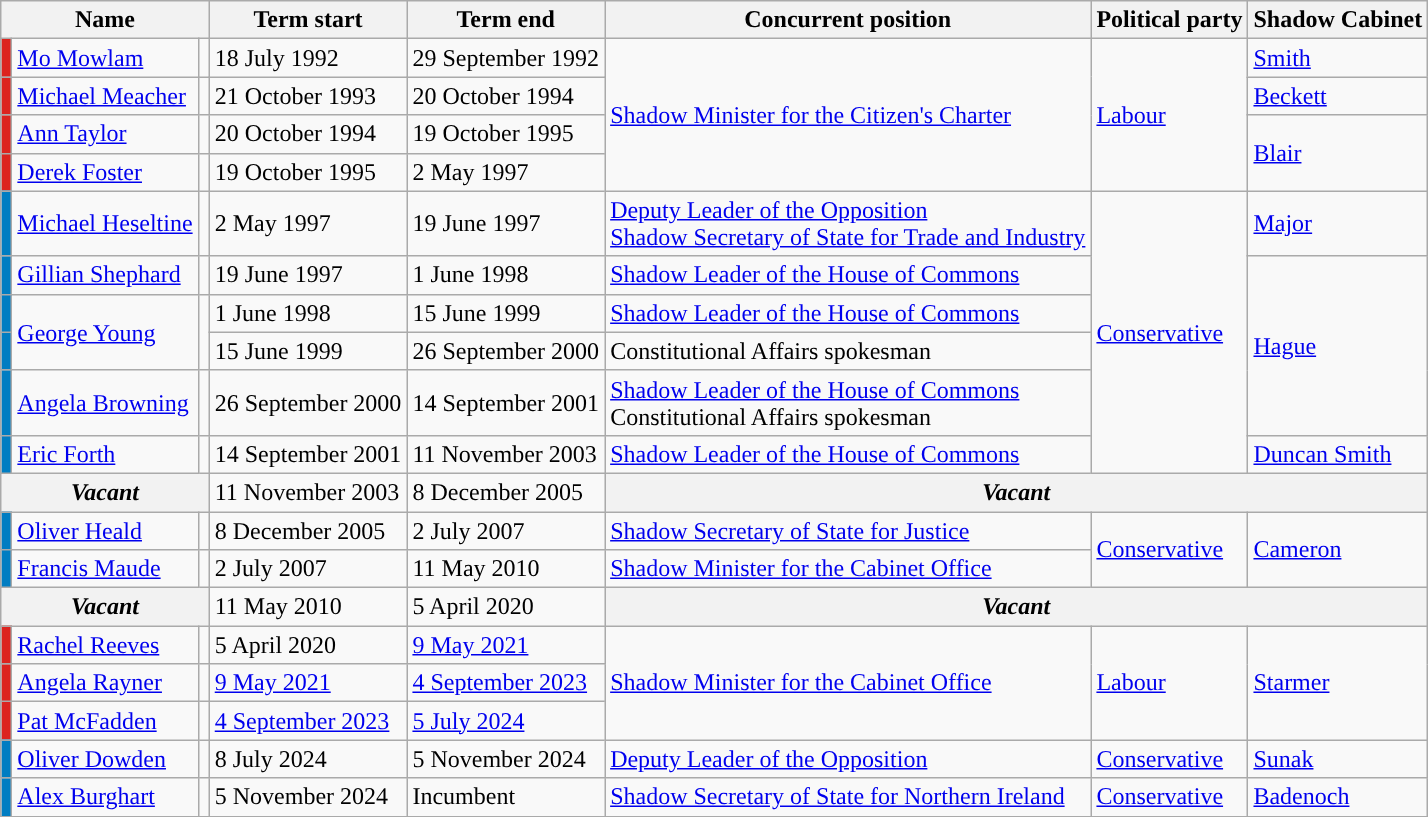<table class="wikitable">
<tr>
<th colspan="3">Name</th>
<th>Term start</th>
<th>Term end</th>
<th>Concurrent position</th>
<th>Political party</th>
<th>Shadow Cabinet</th>
</tr>
<tr>
<th style="background-color: #DC241f"></th>
<td><a href='#'>Mo Mowlam</a></td>
<td></td>
<td>18 July 1992</td>
<td>29 September 1992</td>
<td rowspan="5"><a href='#'>Shadow Minister for the Citizen's Charter</a></td>
<td rowspan="5"><a href='#'>Labour</a></td>
<td rowspan="2"><a href='#'>Smith</a></td>
</tr>
<tr>
<th rowspan="2" style="background-color: #DC241f"></th>
<td rowspan="2"><a href='#'>Michael Meacher</a></td>
<td rowspan="2"></td>
<td rowspan="2">21 October 1993</td>
<td rowspan="2">20 October 1994</td>
</tr>
<tr>
<td><a href='#'>Beckett</a></td>
</tr>
<tr>
<th style="background-color: #DC241f"></th>
<td><a href='#'>Ann Taylor</a></td>
<td></td>
<td>20 October 1994</td>
<td>19 October 1995</td>
<td rowspan="2"><a href='#'>Blair</a></td>
</tr>
<tr>
<th style="background-color: #DC241f"></th>
<td><a href='#'>Derek Foster</a></td>
<td></td>
<td>19 October 1995</td>
<td>2 May 1997</td>
</tr>
<tr>
<th style="background-color: #007DC2"></th>
<td><a href='#'>Michael Heseltine</a></td>
<td></td>
<td>2 May 1997</td>
<td>19 June 1997</td>
<td><a href='#'>Deputy Leader of the Opposition</a><br><a href='#'>Shadow Secretary of State for Trade and Industry</a></td>
<td rowspan="6"><a href='#'>Conservative</a></td>
<td><a href='#'>Major</a></td>
</tr>
<tr>
<th style="background-color: #007DC2"></th>
<td><a href='#'>Gillian Shephard</a></td>
<td></td>
<td>19 June 1997</td>
<td>1 June 1998</td>
<td><a href='#'>Shadow Leader of the House of Commons</a></td>
<td rowspan="4"><a href='#'>Hague</a></td>
</tr>
<tr>
<th style="background-color: #007DC2"></th>
<td rowspan="2"><a href='#'>George Young</a></td>
<td rowspan="2"></td>
<td>1 June 1998</td>
<td>15 June 1999</td>
<td><a href='#'>Shadow Leader of the House of Commons</a></td>
</tr>
<tr>
<th style="background-color: #007DC2"></th>
<td>15 June 1999</td>
<td>26 September 2000</td>
<td>Constitutional Affairs spokesman</td>
</tr>
<tr>
<th style="background-color: #007DC2"></th>
<td><a href='#'>Angela Browning</a></td>
<td></td>
<td>26 September 2000</td>
<td>14 September 2001</td>
<td><a href='#'>Shadow Leader of the House of Commons</a><br>Constitutional Affairs spokesman</td>
</tr>
<tr>
<th style="background-color: #007DC2"></th>
<td><a href='#'>Eric Forth</a></td>
<td></td>
<td>14 September 2001</td>
<td>11 November 2003</td>
<td><a href='#'>Shadow Leader of the House of Commons</a></td>
<td><a href='#'>Duncan Smith</a></td>
</tr>
<tr>
<th colspan="3"><em>Vacant</em></th>
<td>11 November 2003</td>
<td>8 December 2005</td>
<th colspan="3"><em>Vacant</em></th>
</tr>
<tr>
<th style="background-color: #007DC2"></th>
<td><a href='#'>Oliver Heald</a></td>
<td></td>
<td>8 December 2005</td>
<td>2 July 2007</td>
<td><a href='#'>Shadow Secretary of State for Justice</a></td>
<td rowspan="2"><a href='#'>Conservative</a></td>
<td rowspan="2"><a href='#'>Cameron</a></td>
</tr>
<tr>
<th style="background-color: #007DC2"></th>
<td><a href='#'>Francis Maude</a></td>
<td></td>
<td>2 July 2007</td>
<td>11 May 2010</td>
<td><a href='#'>Shadow Minister for the Cabinet Office</a></td>
</tr>
<tr>
<th colspan="3"><em>Vacant</em></th>
<td>11 May 2010</td>
<td>5 April 2020</td>
<th colspan="3"><em>Vacant</em></th>
</tr>
<tr / * References>
<th style="background-color: #DC241f"></th>
<td><a href='#'>Rachel Reeves</a></td>
<td></td>
<td>5 April 2020</td>
<td><a href='#'>9 May 2021</a></td>
<td rowspan="3"><a href='#'>Shadow Minister for the Cabinet Office</a></td>
<td rowspan="3"><a href='#'>Labour</a></td>
<td rowspan="3"><a href='#'>Starmer</a></td>
</tr>
<tr>
<th style="background-color: #DC241f"></th>
<td><a href='#'>Angela Rayner</a></td>
<td></td>
<td><a href='#'>9 May 2021</a></td>
<td><a href='#'>4 September 2023</a></td>
</tr>
<tr>
<th style="background-color: #DC241f"></th>
<td><a href='#'>Pat McFadden</a></td>
<td></td>
<td><a href='#'>4 September 2023</a></td>
<td><a href='#'>5 July 2024</a></td>
</tr>
<tr>
<th style="background-color: #007DC2"></th>
<td><a href='#'>Oliver Dowden</a></td>
<td></td>
<td>8 July 2024</td>
<td>5 November 2024</td>
<td><a href='#'>Deputy Leader of the Opposition</a></td>
<td><a href='#'>Conservative</a></td>
<td><a href='#'>Sunak</a></td>
</tr>
<tr>
<th style="background-color: #007DC2"></th>
<td><a href='#'>Alex Burghart</a></td>
<td></td>
<td>5 November 2024</td>
<td>Incumbent</td>
<td><a href='#'>Shadow Secretary of State for Northern Ireland</a></td>
<td><a href='#'>Conservative</a></td>
<td><a href='#'>Badenoch</a></td>
</tr>
<tr>
</tr>
</table>
